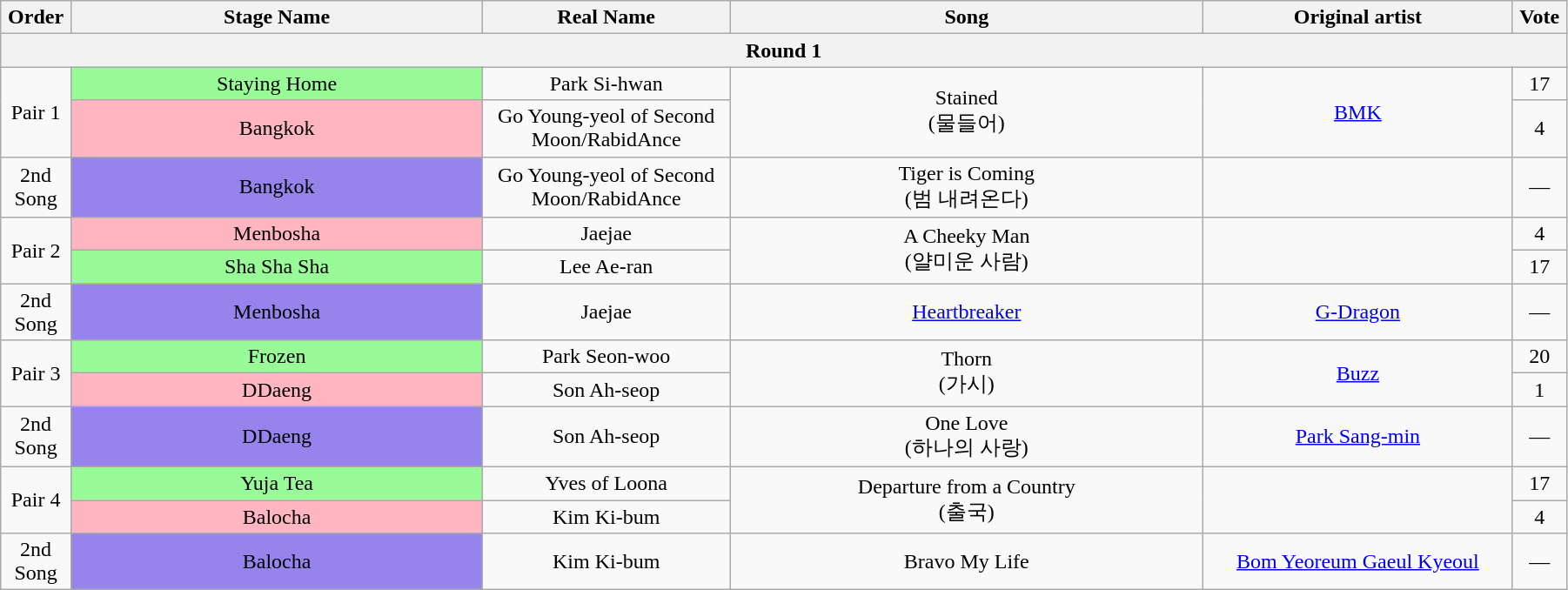<table class="wikitable" style="text-align:center; width:95%;">
<tr>
<th style="width:1%;">Order</th>
<th style="width:20%;">Stage Name</th>
<th style="width:12%;">Real Name</th>
<th style="width:23%;">Song</th>
<th style="width:15%;">Original artist</th>
<th style="width:1%;">Vote</th>
</tr>
<tr>
<th colspan=6>Round 1</th>
</tr>
<tr>
<td rowspan=2>Pair 1</td>
<td bgcolor="palegreen">Staying Home</td>
<td>Park Si-hwan</td>
<td rowspan=2>Stained<br>(물들어)</td>
<td rowspan=2><a href='#'>BMK</a></td>
<td>17</td>
</tr>
<tr>
<td bgcolor="lightpink">Bangkok</td>
<td>Go Young-yeol of Second Moon/RabidAnce</td>
<td>4</td>
</tr>
<tr>
<td>2nd Song</td>
<td bgcolor="#9683EC">Bangkok</td>
<td>Go Young-yeol of Second Moon/RabidAnce</td>
<td>Tiger is Coming<br>(범 내려온다)</td>
<td></td>
<td>—</td>
</tr>
<tr>
<td rowspan=2>Pair 2</td>
<td bgcolor="lightpink">Menbosha</td>
<td>Jaejae</td>
<td rowspan=2>A Cheeky Man<br>(얄미운 사람)</td>
<td rowspan=2></td>
<td>4</td>
</tr>
<tr>
<td bgcolor="palegreen">Sha Sha Sha</td>
<td>Lee Ae-ran</td>
<td>17</td>
</tr>
<tr>
<td>2nd Song</td>
<td bgcolor="#9683EC">Menbosha</td>
<td>Jaejae</td>
<td><a href='#'>Heartbreaker</a></td>
<td><a href='#'>G-Dragon</a></td>
<td>—</td>
</tr>
<tr>
<td rowspan=2>Pair 3</td>
<td bgcolor="palegreen">Frozen</td>
<td>Park Seon-woo</td>
<td rowspan=2>Thorn<br>(가시)</td>
<td rowspan=2><a href='#'>Buzz</a></td>
<td>20</td>
</tr>
<tr>
<td bgcolor="lightpink">DDaeng</td>
<td>Son Ah-seop</td>
<td>1</td>
</tr>
<tr>
<td>2nd Song</td>
<td bgcolor="#9683EC">DDaeng</td>
<td>Son Ah-seop</td>
<td>One Love<br>(하나의 사랑)</td>
<td><a href='#'>Park Sang-min</a></td>
<td>—</td>
</tr>
<tr>
<td rowspan=2>Pair 4</td>
<td bgcolor="palegreen">Yuja Tea</td>
<td>Yves of Loona</td>
<td rowspan=2>Departure from a Country<br>(출국)</td>
<td rowspan=2></td>
<td>17</td>
</tr>
<tr>
<td bgcolor="lightpink">Balocha</td>
<td>Kim Ki-bum</td>
<td>4</td>
</tr>
<tr>
<td>2nd Song</td>
<td bgcolor="#9683EC">Balocha</td>
<td>Kim Ki-bum</td>
<td>Bravo My Life</td>
<td><a href='#'>Bom Yeoreum Gaeul Kyeoul</a></td>
<td>—</td>
</tr>
</table>
